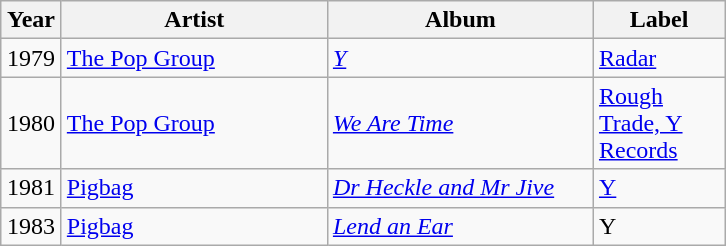<table class="wikitable">
<tr>
<th width="33">Year</th>
<th width="170">Artist</th>
<th width="170">Album</th>
<th width="80">Label</th>
</tr>
<tr>
<td align="center">1979</td>
<td><a href='#'>The Pop Group</a></td>
<td><em><a href='#'>Y</a></em></td>
<td><a href='#'>Radar</a></td>
</tr>
<tr>
<td align="center">1980</td>
<td><a href='#'>The Pop Group</a></td>
<td><em><a href='#'>We Are Time</a></em></td>
<td><a href='#'>Rough Trade, Y Records</a></td>
</tr>
<tr>
<td align="center">1981</td>
<td><a href='#'>Pigbag</a></td>
<td><em><a href='#'>Dr Heckle and Mr Jive</a></em></td>
<td><a href='#'>Y</a></td>
</tr>
<tr>
<td align="center">1983</td>
<td><a href='#'>Pigbag</a></td>
<td><em><a href='#'>Lend an Ear</a></em></td>
<td>Y</td>
</tr>
</table>
